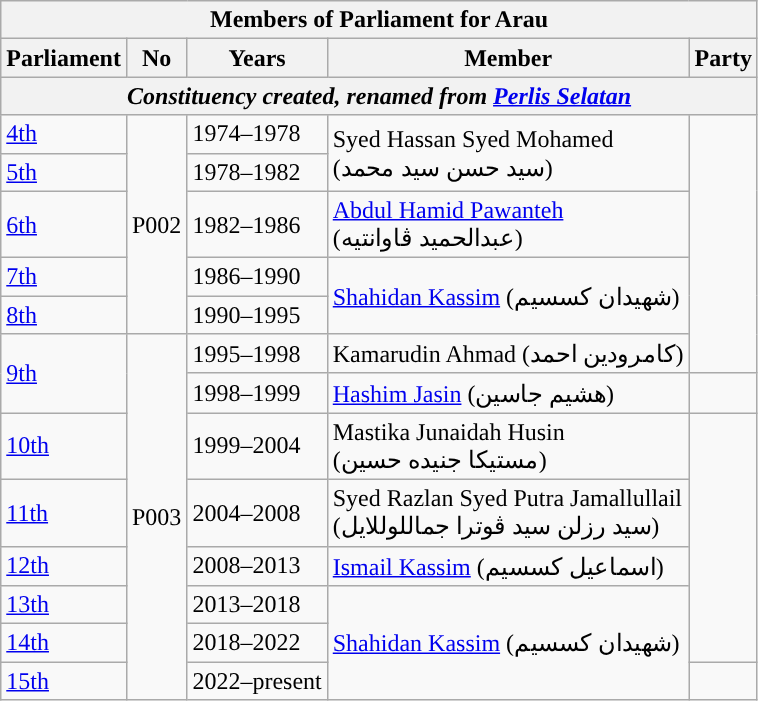<table class=wikitable>
<tr>
<th colspan="5">Members of Parliament for Arau</th>
</tr>
<tr>
<th>Parliament</th>
<th>No</th>
<th>Years</th>
<th>Member</th>
<th>Party</th>
</tr>
<tr>
<th colspan="5" align="center"><em>Constituency created, renamed from <a href='#'>Perlis Selatan</a></em></th>
</tr>
<tr>
<td><a href='#'>4th</a></td>
<td rowspan="5">P002</td>
<td>1974–1978</td>
<td rowspan=2>Syed Hassan Syed Mohamed <br>  (سيد حسن سيد محمد)</td>
<td rowspan="6"></td>
</tr>
<tr>
<td><a href='#'>5th</a></td>
<td>1978–1982</td>
</tr>
<tr>
<td><a href='#'>6th</a></td>
<td>1982–1986</td>
<td><a href='#'>Abdul Hamid Pawanteh</a> <br>  (عبدالحميد ڤاوانتيه)</td>
</tr>
<tr>
<td><a href='#'>7th</a></td>
<td>1986–1990</td>
<td rowspan=2><a href='#'>Shahidan Kassim</a> (شهيدان كسسيم)</td>
</tr>
<tr>
<td><a href='#'>8th</a></td>
<td>1990–1995</td>
</tr>
<tr>
<td rowspan=2><a href='#'>9th</a></td>
<td rowspan="8">P003</td>
<td>1995–1998</td>
<td>Kamarudin Ahmad (كامرودين احمد)</td>
</tr>
<tr>
<td>1998–1999</td>
<td><a href='#'>Hashim Jasin</a> (هشيم جاسين)</td>
<td></td>
</tr>
<tr>
<td><a href='#'>10th</a></td>
<td>1999–2004</td>
<td>Mastika Junaidah Husin <br>  (مستيكا جنيده حسين)</td>
<td rowspan="5"></td>
</tr>
<tr>
<td><a href='#'>11th</a></td>
<td>2004–2008</td>
<td>Syed Razlan Syed Putra Jamallullail <br>  (سيد رزلن سيد ڤوترا جماللوللايل)</td>
</tr>
<tr>
<td><a href='#'>12th</a></td>
<td>2008–2013</td>
<td><a href='#'>Ismail Kassim</a> (اسماعيل كسسيم)</td>
</tr>
<tr>
<td><a href='#'>13th</a></td>
<td>2013–2018</td>
<td rowspan="3"><a href='#'>Shahidan Kassim</a> (شهيدان كسسيم)</td>
</tr>
<tr>
<td><a href='#'>14th</a></td>
<td>2018–2022</td>
</tr>
<tr>
<td><a href='#'>15th</a></td>
<td>2022–present</td>
<td></td>
</tr>
</table>
